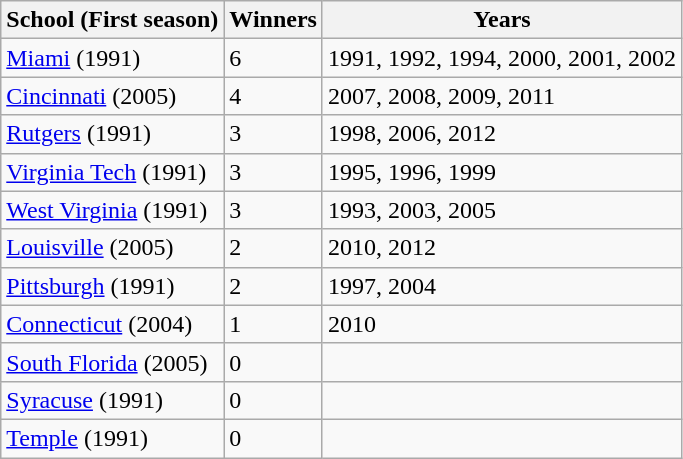<table class=wikitable>
<tr>
<th>School (First season)</th>
<th>Winners</th>
<th>Years</th>
</tr>
<tr>
<td><a href='#'>Miami</a> (1991)</td>
<td>6</td>
<td>1991, 1992, 1994, 2000, 2001, 2002</td>
</tr>
<tr>
<td><a href='#'>Cincinnati</a> (2005)</td>
<td>4</td>
<td>2007, 2008, 2009, 2011</td>
</tr>
<tr>
<td><a href='#'>Rutgers</a> (1991)</td>
<td>3</td>
<td>1998, 2006, 2012</td>
</tr>
<tr>
<td><a href='#'>Virginia Tech</a> (1991)</td>
<td>3</td>
<td>1995, 1996, 1999</td>
</tr>
<tr>
<td><a href='#'>West Virginia</a> (1991)</td>
<td>3</td>
<td>1993, 2003, 2005</td>
</tr>
<tr>
<td><a href='#'>Louisville</a> (2005)</td>
<td>2</td>
<td>2010, 2012</td>
</tr>
<tr>
<td><a href='#'>Pittsburgh</a> (1991)</td>
<td>2</td>
<td>1997, 2004</td>
</tr>
<tr>
<td><a href='#'>Connecticut</a> (2004)</td>
<td>1</td>
<td>2010</td>
</tr>
<tr>
<td><a href='#'>South Florida</a> (2005)</td>
<td>0</td>
<td></td>
</tr>
<tr>
<td><a href='#'>Syracuse</a> (1991)</td>
<td>0</td>
<td></td>
</tr>
<tr>
<td><a href='#'>Temple</a> (1991)</td>
<td>0</td>
<td></td>
</tr>
</table>
